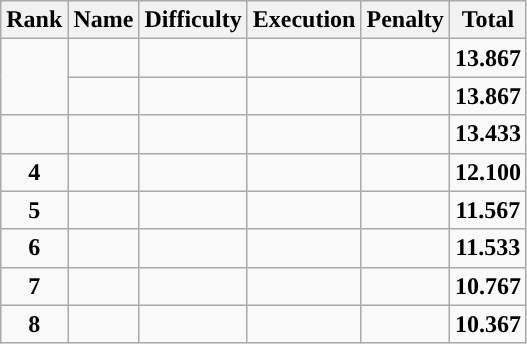<table class="wikitable sortable" style="text-align:center">
<tr>
<th>Rank</th>
<th>Name</th>
<th>Difficulty</th>
<th>Execution</th>
<th>Penalty</th>
<th>Total</th>
</tr>
<tr>
<td rowspan="2"></td>
<td align="left"></td>
<td></td>
<td></td>
<td></td>
<td><strong>13.867</strong></td>
</tr>
<tr>
<td align="left"></td>
<td></td>
<td></td>
<td></td>
<td><strong>13.867 </strong></td>
</tr>
<tr>
<td></td>
<td align="left"></td>
<td></td>
<td></td>
<td></td>
<td><strong>13.433</strong></td>
</tr>
<tr>
<td><strong>4</strong></td>
<td align="left"></td>
<td></td>
<td></td>
<td></td>
<td><strong>12.100</strong></td>
</tr>
<tr>
<td><strong>5</strong></td>
<td align="left"></td>
<td></td>
<td></td>
<td></td>
<td><strong>11.567</strong></td>
</tr>
<tr>
<td><strong>6</strong></td>
<td align="left"></td>
<td></td>
<td></td>
<td></td>
<td><strong>11.533</strong></td>
</tr>
<tr>
<td><strong>7</strong></td>
<td align="left"></td>
<td></td>
<td></td>
<td></td>
<td><strong>10.767</strong></td>
</tr>
<tr>
<td><strong>8</strong></td>
<td align="left"></td>
<td></td>
<td></td>
<td></td>
<td><strong>10.367</strong></td>
</tr>
</table>
